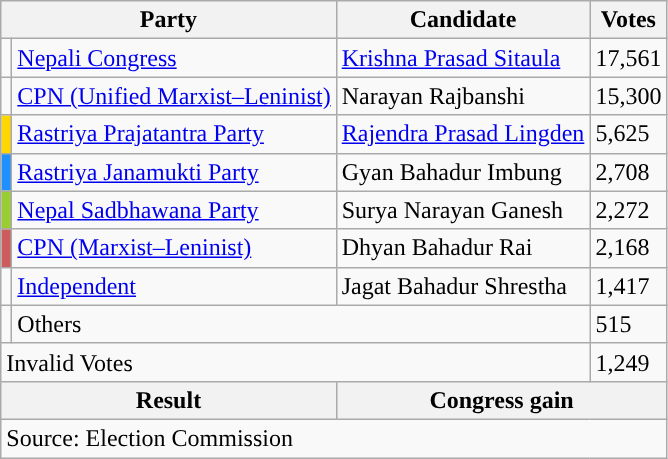<table class="wikitable">
<tr>
<th colspan="2">Party</th>
<th>Candidate</th>
<th>Votes</th>
</tr>
<tr>
<td style="background-color:"></td>
<td><a href='#'>Nepali Congress</a></td>
<td><a href='#'>Krishna Prasad Sitaula</a></td>
<td>17,561</td>
</tr>
<tr>
<td style="background-color:"></td>
<td><a href='#'>CPN (Unified Marxist–Leninist)</a></td>
<td>Narayan Rajbanshi</td>
<td>15,300</td>
</tr>
<tr>
<td style="background-color:gold"></td>
<td><a href='#'>Rastriya Prajatantra Party</a></td>
<td><a href='#'>Rajendra Prasad Lingden</a></td>
<td>5,625</td>
</tr>
<tr>
<td style="background-color:dodgerblue"></td>
<td><a href='#'>Rastriya Janamukti Party</a></td>
<td>Gyan Bahadur Imbung</td>
<td>2,708</td>
</tr>
<tr>
<td style="background-color:yellowgreen"></td>
<td><a href='#'>Nepal Sadbhawana Party</a></td>
<td>Surya Narayan Ganesh</td>
<td>2,272</td>
</tr>
<tr>
<td style="background-color:indianred"></td>
<td><a href='#'>CPN (Marxist–Leninist)</a></td>
<td>Dhyan Bahadur Rai</td>
<td>2,168</td>
</tr>
<tr>
<td style="background-color:"></td>
<td><a href='#'>Independent</a></td>
<td>Jagat Bahadur Shrestha</td>
<td>1,417</td>
</tr>
<tr>
<td></td>
<td colspan="2">Others</td>
<td>515</td>
</tr>
<tr>
<td colspan="3">Invalid Votes</td>
<td>1,249</td>
</tr>
<tr>
<th colspan="2">Result</th>
<th colspan="2">Congress gain</th>
</tr>
<tr>
<td colspan="4">Source: Election Commission</td>
</tr>
</table>
